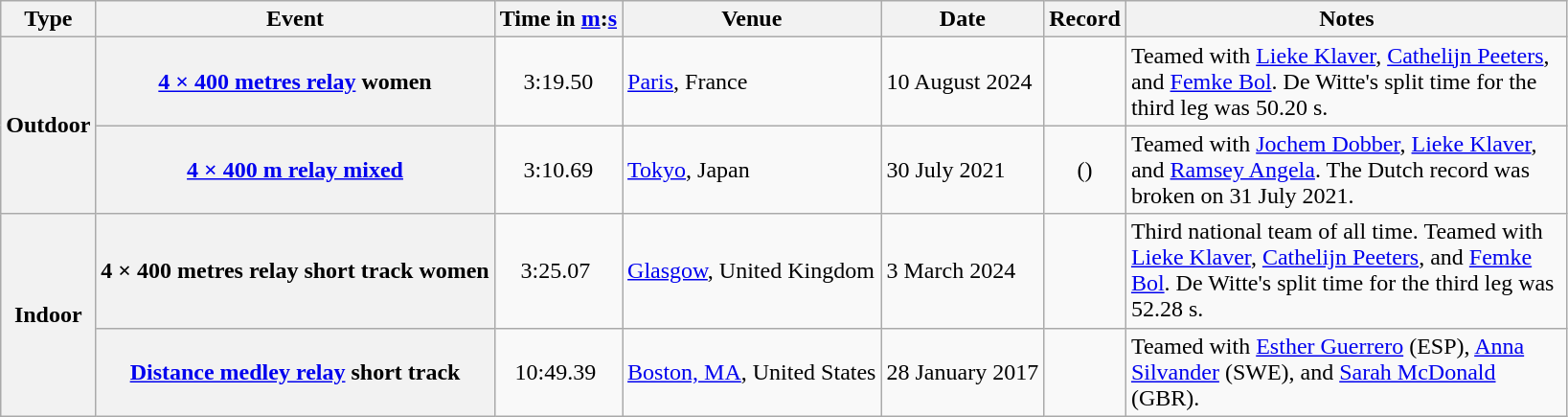<table class="wikitable plainrowheaders">
<tr>
<th scope="col">Type</th>
<th scope="col">Event</th>
<th scope="col">Time in <a href='#'>m</a>:<a href='#'>s</a></th>
<th scope="col">Venue</th>
<th scope="col">Date</th>
<th scope="col">Record</th>
<th scope="col" style="width:300px;">Notes</th>
</tr>
<tr>
<th scope="rowgroup" rowspan="2">Outdoor</th>
<th scope="row"><a href='#'>4 × 400 metres relay</a> women</th>
<td style="text-align:center;">3:19.50</td>
<td><a href='#'>Paris</a>, France</td>
<td>10 August 2024</td>
<td style="text-align:center;"></td>
<td>Teamed with <a href='#'>Lieke Klaver</a>, <a href='#'>Cathelijn Peeters</a>, and <a href='#'>Femke Bol</a>. De Witte's split time for the third leg was 50.20 s.</td>
</tr>
<tr>
<th scope="row"><a href='#'>4 × 400 m relay mixed</a></th>
<td style="text-align:center;">3:10.69</td>
<td><a href='#'>Tokyo</a>, Japan</td>
<td>30 July 2021</td>
<td style="text-align:center;">()</td>
<td>Teamed with <a href='#'>Jochem Dobber</a>, <a href='#'>Lieke Klaver</a>, and <a href='#'>Ramsey Angela</a>. The Dutch record was broken on 31 July 2021.</td>
</tr>
<tr>
<th scope="rowgroup" rowspan="2">Indoor</th>
<th scope="row">4 × 400 metres relay short track women</th>
<td style="text-align:center;">3:25.07 </td>
<td><a href='#'>Glasgow</a>, United Kingdom</td>
<td>3 March 2024</td>
<td style="text-align:center;"></td>
<td>Third national team of all time. Teamed with <a href='#'>Lieke Klaver</a>, <a href='#'>Cathelijn Peeters</a>, and <a href='#'>Femke Bol</a>. De Witte's split time for the third leg was 52.28 s.</td>
</tr>
<tr>
<th scope="row"><a href='#'>Distance medley relay</a> short track</th>
<td style="text-align:center;">10:49.39 </td>
<td><a href='#'>Boston, MA</a>, United States</td>
<td>28 January 2017</td>
<td style="text-align:center;"></td>
<td>Teamed with <a href='#'>Esther Guerrero</a> (ESP), <a href='#'>Anna Silvander</a> (SWE), and <a href='#'>Sarah McDonald</a> (GBR).</td>
</tr>
</table>
